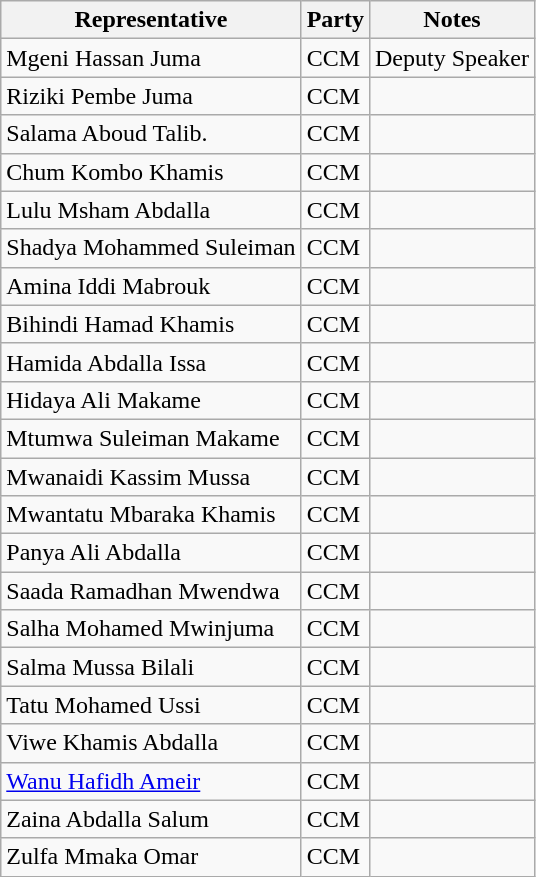<table class="wikitable sortable">
<tr>
<th>Representative</th>
<th>Party</th>
<th>Notes</th>
</tr>
<tr>
<td>Mgeni Hassan Juma</td>
<td>CCM</td>
<td>Deputy Speaker</td>
</tr>
<tr>
<td>Riziki Pembe Juma</td>
<td>CCM</td>
<td></td>
</tr>
<tr>
<td>Salama Aboud Talib.</td>
<td>CCM</td>
<td></td>
</tr>
<tr>
<td>Chum Kombo Khamis</td>
<td>CCM</td>
<td></td>
</tr>
<tr>
<td>Lulu Msham Abdalla</td>
<td>CCM</td>
<td></td>
</tr>
<tr>
<td>Shadya Mohammed Suleiman</td>
<td>CCM</td>
<td></td>
</tr>
<tr>
<td>Amina Iddi Mabrouk</td>
<td>CCM</td>
<td></td>
</tr>
<tr>
<td>Bihindi Hamad Khamis</td>
<td>CCM</td>
<td></td>
</tr>
<tr>
<td>Hamida Abdalla Issa</td>
<td>CCM</td>
<td></td>
</tr>
<tr>
<td>Hidaya Ali Makame</td>
<td>CCM</td>
<td></td>
</tr>
<tr>
<td>Mtumwa Suleiman Makame</td>
<td>CCM</td>
<td></td>
</tr>
<tr>
<td>Mwanaidi Kassim Mussa</td>
<td>CCM</td>
<td></td>
</tr>
<tr>
<td>Mwantatu Mbaraka Khamis</td>
<td>CCM</td>
<td></td>
</tr>
<tr>
<td>Panya Ali Abdalla</td>
<td>CCM</td>
<td></td>
</tr>
<tr>
<td>Saada Ramadhan Mwendwa</td>
<td>CCM</td>
<td></td>
</tr>
<tr>
<td>Salha Mohamed Mwinjuma</td>
<td>CCM</td>
<td></td>
</tr>
<tr>
<td>Salma Mussa Bilali</td>
<td>CCM</td>
<td></td>
</tr>
<tr>
<td>Tatu Mohamed Ussi</td>
<td>CCM</td>
<td></td>
</tr>
<tr>
<td>Viwe Khamis Abdalla</td>
<td>CCM</td>
<td></td>
</tr>
<tr>
<td><a href='#'>Wanu Hafidh Ameir</a></td>
<td>CCM</td>
<td></td>
</tr>
<tr>
<td>Zaina Abdalla Salum</td>
<td>CCM</td>
<td></td>
</tr>
<tr>
<td>Zulfa Mmaka Omar</td>
<td>CCM</td>
<td></td>
</tr>
</table>
